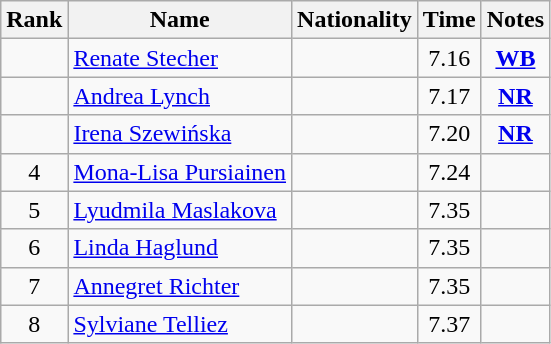<table class="wikitable sortable" style="text-align:center">
<tr>
<th>Rank</th>
<th>Name</th>
<th>Nationality</th>
<th>Time</th>
<th>Notes</th>
</tr>
<tr>
<td></td>
<td align="left"><a href='#'>Renate Stecher</a></td>
<td align=left></td>
<td>7.16</td>
<td><strong><a href='#'>WB</a></strong></td>
</tr>
<tr>
<td></td>
<td align="left"><a href='#'>Andrea Lynch</a></td>
<td align=left></td>
<td>7.17</td>
<td><strong><a href='#'>NR</a></strong></td>
</tr>
<tr>
<td></td>
<td align="left"><a href='#'>Irena Szewińska</a></td>
<td align=left></td>
<td>7.20</td>
<td><strong><a href='#'>NR</a></strong></td>
</tr>
<tr>
<td>4</td>
<td align="left"><a href='#'>Mona-Lisa Pursiainen</a></td>
<td align=left></td>
<td>7.24</td>
<td></td>
</tr>
<tr>
<td>5</td>
<td align="left"><a href='#'>Lyudmila Maslakova</a></td>
<td align=left></td>
<td>7.35</td>
<td></td>
</tr>
<tr>
<td>6</td>
<td align="left"><a href='#'>Linda Haglund</a></td>
<td align=left></td>
<td>7.35</td>
<td></td>
</tr>
<tr>
<td>7</td>
<td align="left"><a href='#'>Annegret Richter</a></td>
<td align=left></td>
<td>7.35</td>
<td></td>
</tr>
<tr>
<td>8</td>
<td align="left"><a href='#'>Sylviane Telliez</a></td>
<td align=left></td>
<td>7.37</td>
<td></td>
</tr>
</table>
